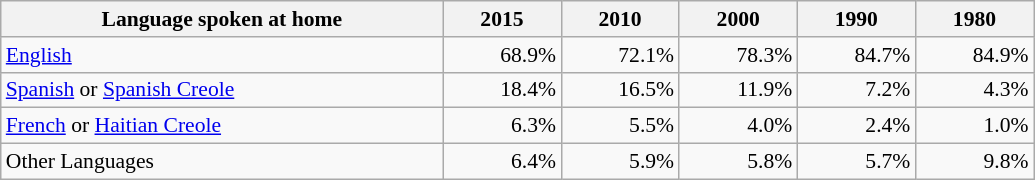<table class="wikitable" style="font-size: 90%; text-align: right;">
<tr>
<th style="width: 20em;">Language spoken at home</th>
<th style="width: 5em;">2015</th>
<th style="width: 5em;">2010</th>
<th style="width: 5em;">2000</th>
<th style="width: 5em;">1990</th>
<th style="width: 5em;">1980</th>
</tr>
<tr>
<td style="text-align:left"><a href='#'>English</a></td>
<td>68.9%</td>
<td>72.1%</td>
<td>78.3%</td>
<td>84.7%</td>
<td>84.9%</td>
</tr>
<tr>
<td style="text-align:left"><a href='#'>Spanish</a> or <a href='#'>Spanish Creole</a></td>
<td>18.4%</td>
<td>16.5%</td>
<td>11.9%</td>
<td>7.2%</td>
<td>4.3%</td>
</tr>
<tr>
<td style="text-align:left"><a href='#'>French</a> or <a href='#'>Haitian Creole</a></td>
<td>6.3%</td>
<td>5.5%</td>
<td>4.0%</td>
<td>2.4%</td>
<td>1.0%</td>
</tr>
<tr>
<td style="text-align:left">Other Languages</td>
<td>6.4%</td>
<td>5.9%</td>
<td>5.8%</td>
<td>5.7%</td>
<td>9.8%</td>
</tr>
</table>
